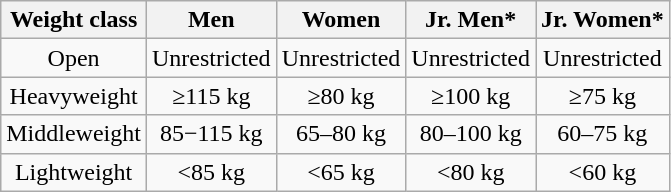<table class="wikitable" style="text-align: center;">
<tr>
<th>Weight class</th>
<th>Men</th>
<th>Women</th>
<th>Jr. Men*</th>
<th>Jr. Women*</th>
</tr>
<tr>
<td>Open</td>
<td>Unrestricted</td>
<td>Unrestricted</td>
<td>Unrestricted</td>
<td>Unrestricted</td>
</tr>
<tr>
<td>Heavyweight</td>
<td>≥115 kg</td>
<td>≥80 kg</td>
<td>≥100 kg</td>
<td>≥75 kg</td>
</tr>
<tr>
<td>Middleweight</td>
<td>85−115 kg</td>
<td>65–80 kg</td>
<td>80–100 kg</td>
<td>60–75 kg</td>
</tr>
<tr>
<td>Lightweight</td>
<td><85 kg</td>
<td><65 kg</td>
<td><80 kg</td>
<td><60 kg</td>
</tr>
</table>
